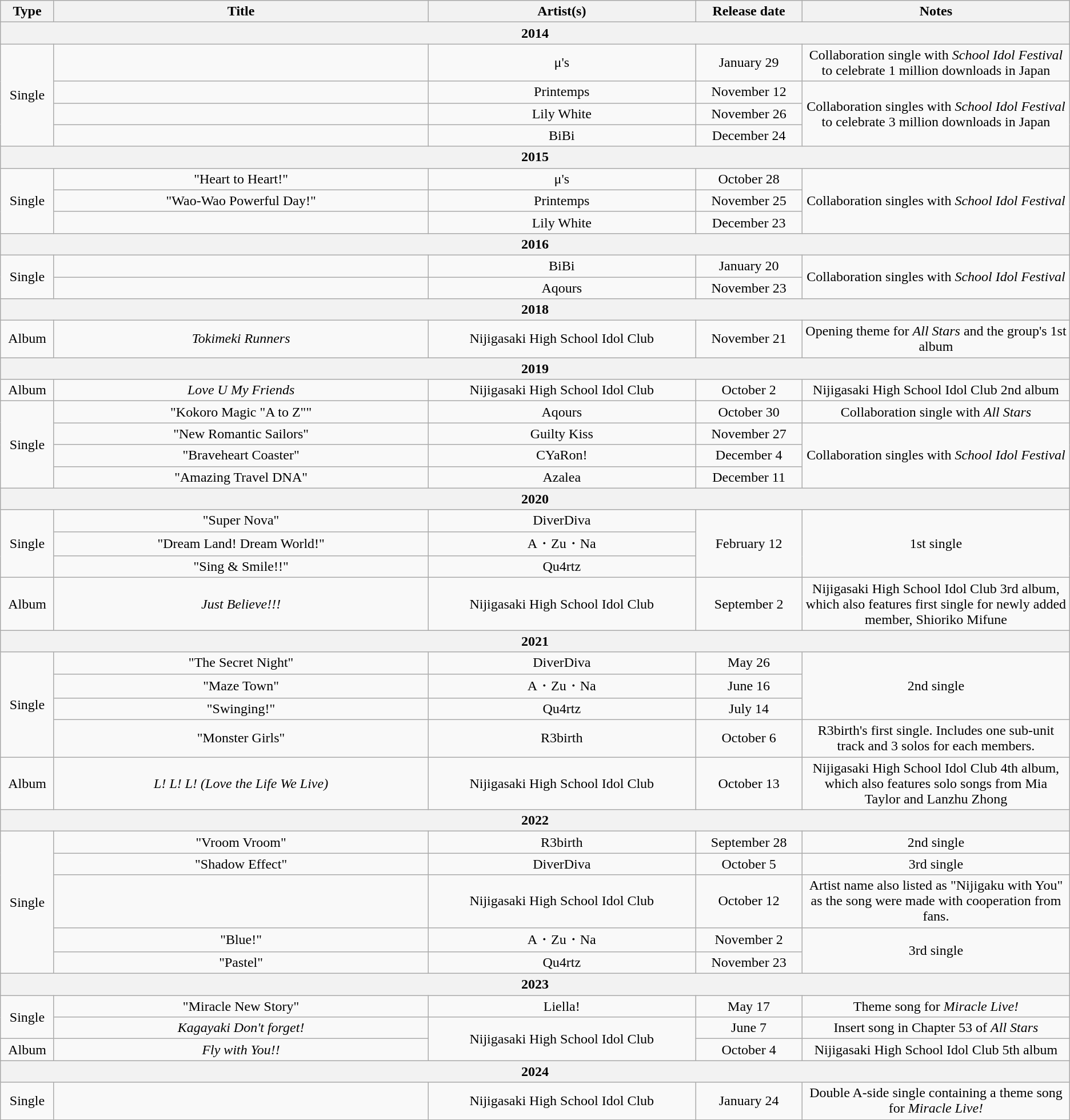<table class="wikitable plainrowheaders" style="text-align:center;">
<tr>
<th scope="col" rowspan="1" width="5%">Type</th>
<th scope="col" rowspan="1">Title</th>
<th scope="col" rowspan="1" width="25%">Artist(s)</th>
<th scope="col" colspan="1" width="10%">Release date</th>
<th scope="col" rowspan="1" width="25%">Notes</th>
</tr>
<tr>
<th colspan="5">2014</th>
</tr>
<tr>
<td rowspan="4">Single</td>
<td></td>
<td>μ's</td>
<td>January 29</td>
<td>Collaboration single with <em>School Idol Festival</em> to celebrate 1 million downloads in Japan</td>
</tr>
<tr>
<td></td>
<td>Printemps</td>
<td>November 12</td>
<td rowspan="3">Collaboration singles with <em>School Idol Festival</em> to celebrate 3 million downloads in Japan</td>
</tr>
<tr>
<td></td>
<td>Lily White</td>
<td>November 26</td>
</tr>
<tr>
<td></td>
<td>BiBi</td>
<td>December 24</td>
</tr>
<tr>
<th colspan="5">2015</th>
</tr>
<tr>
<td rowspan="3">Single</td>
<td>"Heart to Heart!"</td>
<td>μ's</td>
<td>October 28</td>
<td rowspan="3">Collaboration singles with <em>School Idol Festival</em></td>
</tr>
<tr>
<td>"Wao-Wao Powerful Day!"</td>
<td>Printemps</td>
<td>November 25</td>
</tr>
<tr>
<td></td>
<td>Lily White</td>
<td>December 23</td>
</tr>
<tr>
<th colspan="5">2016</th>
</tr>
<tr>
<td rowspan="2">Single</td>
<td></td>
<td>BiBi</td>
<td>January 20</td>
<td rowspan="2">Collaboration singles with <em>School Idol Festival</em></td>
</tr>
<tr>
<td></td>
<td>Aqours</td>
<td>November 23</td>
</tr>
<tr>
<th colspan="5">2018</th>
</tr>
<tr>
<td>Album</td>
<td><em>Tokimeki Runners</em></td>
<td>Nijigasaki High School Idol Club</td>
<td>November 21</td>
<td>Opening theme for <em>All Stars</em> and the group's 1st album</td>
</tr>
<tr>
<th colspan="5">2019</th>
</tr>
<tr>
<td>Album</td>
<td><em>Love U My Friends</em></td>
<td>Nijigasaki High School Idol Club</td>
<td>October 2</td>
<td>Nijigasaki High School Idol Club 2nd album</td>
</tr>
<tr>
<td rowspan="4">Single</td>
<td>"Kokoro Magic "A to Z""</td>
<td>Aqours</td>
<td>October 30</td>
<td>Collaboration single with <em>All Stars</em></td>
</tr>
<tr>
<td>"New Romantic Sailors"</td>
<td>Guilty Kiss</td>
<td>November 27</td>
<td rowspan="3">Collaboration singles with <em>School Idol Festival</em></td>
</tr>
<tr>
<td>"Braveheart Coaster"</td>
<td>CYaRon!</td>
<td>December 4</td>
</tr>
<tr>
<td>"Amazing Travel DNA"</td>
<td>Azalea</td>
<td>December 11</td>
</tr>
<tr>
<th colspan="5">2020</th>
</tr>
<tr>
<td rowspan="3">Single</td>
<td>"Super Nova"</td>
<td>DiverDiva</td>
<td rowspan="3">February 12</td>
<td rowspan="3">1st single</td>
</tr>
<tr>
<td>"Dream Land! Dream World!"</td>
<td>A・Zu・Na</td>
</tr>
<tr>
<td>"Sing & Smile!!"</td>
<td>Qu4rtz</td>
</tr>
<tr>
<td>Album</td>
<td><em>Just Believe!!!</em></td>
<td>Nijigasaki High School Idol Club</td>
<td>September 2</td>
<td>Nijigasaki High School Idol Club 3rd album, which also features first single for newly added member, Shioriko Mifune</td>
</tr>
<tr>
<th colspan="5">2021</th>
</tr>
<tr>
<td rowspan="4">Single</td>
<td>"The Secret Night"</td>
<td>DiverDiva</td>
<td>May 26</td>
<td rowspan="3">2nd single</td>
</tr>
<tr>
<td>"Maze Town"</td>
<td>A・Zu・Na</td>
<td>June 16</td>
</tr>
<tr>
<td>"Swinging!"</td>
<td>Qu4rtz</td>
<td>July 14</td>
</tr>
<tr>
<td>"Monster Girls"</td>
<td>R3birth</td>
<td>October 6</td>
<td>R3birth's first single. Includes one sub-unit track and 3 solos for each members.</td>
</tr>
<tr>
<td>Album</td>
<td><em>L! L! L! (Love the Life We Live)</em></td>
<td>Nijigasaki High School Idol Club</td>
<td>October 13</td>
<td>Nijigasaki High School Idol Club 4th album, which also features solo songs from Mia Taylor and Lanzhu Zhong</td>
</tr>
<tr>
<th colspan="5">2022</th>
</tr>
<tr>
<td rowspan="5">Single</td>
<td>"Vroom Vroom"</td>
<td>R3birth</td>
<td>September 28</td>
<td>2nd single</td>
</tr>
<tr>
<td>"Shadow Effect"</td>
<td>DiverDiva</td>
<td>October 5</td>
<td>3rd single</td>
</tr>
<tr>
<td></td>
<td>Nijigasaki High School Idol Club</td>
<td>October 12</td>
<td>Artist name also listed as "Nijigaku with You" as the song were made with cooperation from fans.</td>
</tr>
<tr>
<td>"Blue!"</td>
<td>A・Zu・Na</td>
<td>November 2</td>
<td rowspan="2">3rd single</td>
</tr>
<tr>
<td>"Pastel"</td>
<td>Qu4rtz</td>
<td>November 23</td>
</tr>
<tr>
<th colspan="5">2023</th>
</tr>
<tr>
<td rowspan="2">Single</td>
<td>"Miracle New Story"</td>
<td>Liella!</td>
<td>May 17</td>
<td>Theme song for <em>Miracle Live!</em></td>
</tr>
<tr>
<td><em>Kagayaki Don't forget!</em></td>
<td rowspan="2">Nijigasaki High School Idol Club</td>
<td>June 7</td>
<td>Insert song in Chapter 53 of <em>All Stars</em></td>
</tr>
<tr>
<td>Album</td>
<td><em>Fly with You!!</em></td>
<td>October 4</td>
<td>Nijigasaki High School Idol Club 5th album</td>
</tr>
<tr>
<th colspan="5">2024</th>
</tr>
<tr>
<td>Single</td>
<td></td>
<td>Nijigasaki High School Idol Club</td>
<td>January 24</td>
<td>Double A-side single containing a theme song for <em>Miracle Live!</em></td>
</tr>
</table>
